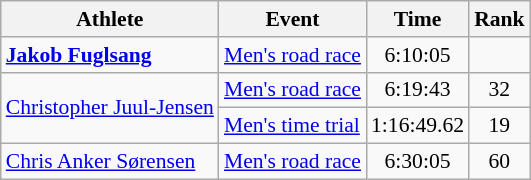<table class="wikitable" style="font-size:90%">
<tr>
<th>Athlete</th>
<th>Event</th>
<th>Time</th>
<th>Rank</th>
</tr>
<tr align=center>
<td align=left><strong><a href='#'>Jakob Fuglsang</a></strong></td>
<td align=left><a href='#'>Men's road race</a></td>
<td>6:10:05</td>
<td></td>
</tr>
<tr align=center>
<td align=left rowspan=2><a href='#'>Christopher Juul-Jensen</a></td>
<td align=left><a href='#'>Men's road race</a></td>
<td>6:19:43</td>
<td>32</td>
</tr>
<tr align=center>
<td align=left><a href='#'>Men's time trial</a></td>
<td>1:16:49.62</td>
<td>19</td>
</tr>
<tr align=center>
<td align=left><a href='#'>Chris Anker Sørensen</a></td>
<td align=left><a href='#'>Men's road race</a></td>
<td>6:30:05</td>
<td>60</td>
</tr>
</table>
